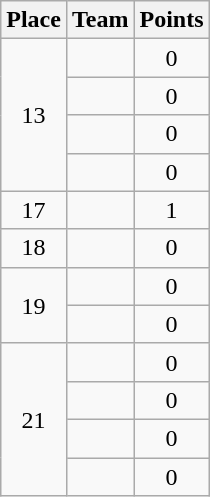<table class="wikitable" style="text-align:center; padding-bottom:0;">
<tr>
<th>Place</th>
<th style="text-align:left;">Team</th>
<th>Points</th>
</tr>
<tr>
<td rowspan=4>13</td>
<td align=left></td>
<td>0</td>
</tr>
<tr>
<td align=left></td>
<td>0</td>
</tr>
<tr>
<td align=left></td>
<td>0</td>
</tr>
<tr>
<td align=left></td>
<td>0</td>
</tr>
<tr>
<td>17</td>
<td align=left></td>
<td>1</td>
</tr>
<tr>
<td>18</td>
<td align=left></td>
<td>0</td>
</tr>
<tr>
<td rowspan=2>19</td>
<td align=left></td>
<td>0</td>
</tr>
<tr>
<td align=left></td>
<td>0</td>
</tr>
<tr>
<td rowspan=4>21</td>
<td align=left></td>
<td>0</td>
</tr>
<tr>
<td align=left></td>
<td>0</td>
</tr>
<tr>
<td align=left></td>
<td>0</td>
</tr>
<tr>
<td align=left></td>
<td>0</td>
</tr>
</table>
